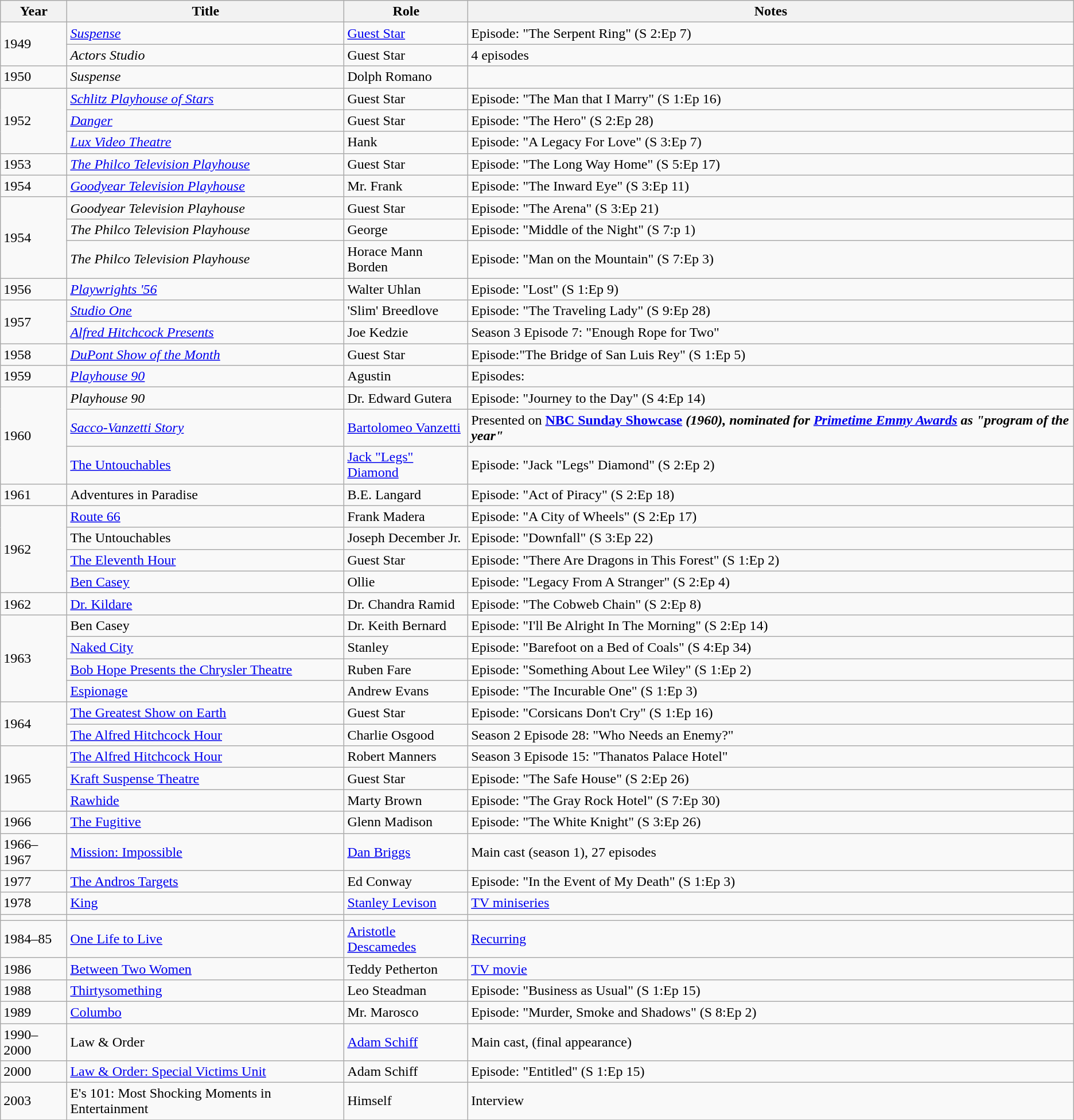<table class="wikitable sortable">
<tr>
<th>Year</th>
<th>Title</th>
<th>Role</th>
<th class="unsortable">Notes</th>
</tr>
<tr>
<td rowspan="2">1949</td>
<td><em><a href='#'>Suspense</a></em></td>
<td><a href='#'>Guest Star</a></td>
<td>Episode: "The Serpent Ring" (S 2:Ep 7)</td>
</tr>
<tr>
<td><em>Actors Studio</em></td>
<td>Guest Star</td>
<td>4 episodes</td>
</tr>
<tr>
<td>1950</td>
<td><em>Suspense</em></td>
<td>Dolph Romano</td>
<td></td>
</tr>
<tr>
<td rowspan="3">1952</td>
<td><em><a href='#'>Schlitz Playhouse of Stars</a></em></td>
<td>Guest Star</td>
<td>Episode: "The Man that I Marry" (S 1:Ep 16)</td>
</tr>
<tr>
<td><em><a href='#'>Danger</a></em></td>
<td>Guest Star</td>
<td>Episode: "The Hero" (S 2:Ep 28)</td>
</tr>
<tr>
<td><em><a href='#'>Lux Video Theatre</a></em></td>
<td>Hank</td>
<td>Episode: "A Legacy For Love" (S 3:Ep 7)</td>
</tr>
<tr>
<td>1953</td>
<td><em><a href='#'>The Philco Television Playhouse</a></em></td>
<td>Guest Star</td>
<td>Episode: "The Long Way Home" (S 5:Ep 17)</td>
</tr>
<tr>
<td>1954</td>
<td><em><a href='#'>Goodyear Television Playhouse</a></em></td>
<td>Mr. Frank</td>
<td>Episode: "The Inward Eye" (S 3:Ep 11)</td>
</tr>
<tr>
<td rowspan="3">1954</td>
<td><em>Goodyear Television Playhouse</em></td>
<td>Guest Star</td>
<td>Episode: "The Arena" (S 3:Ep 21)</td>
</tr>
<tr>
<td><em>The Philco Television Playhouse</em></td>
<td>George</td>
<td>Episode: "Middle of the Night" (S 7:p 1)</td>
</tr>
<tr>
<td><em>The Philco Television Playhouse</em></td>
<td>Horace Mann Borden</td>
<td>Episode: "Man on the Mountain" (S 7:Ep 3)</td>
</tr>
<tr>
<td>1956</td>
<td><em><a href='#'>Playwrights '56</a></em></td>
<td>Walter Uhlan</td>
<td>Episode: "Lost" (S 1:Ep 9)</td>
</tr>
<tr>
<td rowspan="2">1957</td>
<td><em><a href='#'>Studio One</a></em></td>
<td>'Slim' Breedlove</td>
<td>Episode: "The Traveling Lady" (S 9:Ep 28)</td>
</tr>
<tr>
<td><em><a href='#'>Alfred Hitchcock Presents</a></em></td>
<td>Joe Kedzie</td>
<td>Season 3 Episode 7: "Enough Rope for Two"</td>
</tr>
<tr>
<td>1958</td>
<td><em><a href='#'>DuPont Show of the Month</a></em></td>
<td>Guest Star</td>
<td>Episode:"The Bridge of San Luis Rey" (S 1:Ep 5)</td>
</tr>
<tr>
<td>1959</td>
<td><em><a href='#'>Playhouse 90</a></em></td>
<td>Agustin</td>
<td>Episodes: </td>
</tr>
<tr>
<td rowspan="3">1960</td>
<td><em>Playhouse 90</em></td>
<td>Dr. Edward Gutera</td>
<td>Episode: "Journey to the Day" (S 4:Ep 14)</td>
</tr>
<tr>
<td><em><a href='#'>Sacco-Vanzetti Story</a></em></td>
<td><a href='#'>Bartolomeo Vanzetti</a></td>
<td>Presented on <strong><a href='#'>NBC Sunday Showcase</a><em> (1960), nominated for <a href='#'>Primetime Emmy Awards</a> as "program of the year"</td>
</tr>
<tr>
<td></em><a href='#'>The Untouchables</a><em></td>
<td><a href='#'>Jack "Legs" Diamond</a></td>
<td>Episode: "Jack "Legs" Diamond" (S 2:Ep 2)</td>
</tr>
<tr>
<td>1961</td>
<td></em>Adventures in Paradise<em></td>
<td>B.E. Langard</td>
<td>Episode: "Act of Piracy" (S 2:Ep 18)</td>
</tr>
<tr>
<td rowspan="4">1962</td>
<td></em><a href='#'>Route 66</a><em></td>
<td>Frank Madera</td>
<td>Episode: "A City of Wheels" (S 2:Ep 17)</td>
</tr>
<tr>
<td></em>The Untouchables<em></td>
<td>Joseph December Jr.</td>
<td>Episode: "Downfall" (S 3:Ep 22)</td>
</tr>
<tr>
<td></em><a href='#'>The Eleventh Hour</a><em></td>
<td>Guest Star</td>
<td>Episode: "There Are Dragons in This Forest" (S 1:Ep 2)</td>
</tr>
<tr>
<td></em><a href='#'>Ben Casey</a><em></td>
<td>Ollie</td>
<td>Episode: "Legacy From A Stranger" (S 2:Ep 4)</td>
</tr>
<tr>
<td>1962</td>
<td></em><a href='#'>Dr. Kildare</a><em></td>
<td>Dr. Chandra Ramid</td>
<td>Episode: "The Cobweb Chain" (S 2:Ep 8)</td>
</tr>
<tr>
<td rowspan="4">1963</td>
<td></em>Ben Casey<em></td>
<td>Dr. Keith Bernard</td>
<td>Episode: "I'll Be Alright In The Morning" (S 2:Ep 14)</td>
</tr>
<tr>
<td></em><a href='#'>Naked City</a><em></td>
<td>Stanley</td>
<td>Episode: "Barefoot on a Bed of Coals" (S 4:Ep 34)</td>
</tr>
<tr>
<td></em><a href='#'>Bob Hope Presents the Chrysler Theatre</a><em></td>
<td>Ruben Fare</td>
<td>Episode: "Something About Lee Wiley" (S 1:Ep 2)</td>
</tr>
<tr>
<td></em><a href='#'>Espionage</a><em></td>
<td>Andrew Evans</td>
<td>Episode: "The Incurable One" (S 1:Ep 3)</td>
</tr>
<tr>
<td rowspan="2">1964</td>
<td></em><a href='#'>The Greatest Show on Earth</a><em></td>
<td>Guest Star</td>
<td>Episode: "Corsicans Don't Cry" (S 1:Ep 16)</td>
</tr>
<tr>
<td></em><a href='#'>The Alfred Hitchcock Hour</a><em></td>
<td>Charlie Osgood</td>
<td>Season 2 Episode 28: "Who Needs an Enemy?"</td>
</tr>
<tr>
<td rowspan="3">1965</td>
<td></em><a href='#'>The Alfred Hitchcock Hour</a><em></td>
<td>Robert Manners</td>
<td>Season 3 Episode 15: "Thanatos Palace Hotel"</td>
</tr>
<tr>
<td></em><a href='#'>Kraft Suspense Theatre</a><em></td>
<td>Guest Star</td>
<td>Episode: "The Safe House" (S 2:Ep 26)</td>
</tr>
<tr>
<td></em><a href='#'>Rawhide</a><em></td>
<td>Marty Brown</td>
<td>Episode: "The Gray Rock Hotel" (S 7:Ep 30)</td>
</tr>
<tr>
<td>1966</td>
<td></em><a href='#'>The Fugitive</a><em></td>
<td>Glenn Madison</td>
<td>Episode: "The White Knight" (S 3:Ep 26)</td>
</tr>
<tr>
<td>1966–1967</td>
<td></em><a href='#'>Mission: Impossible</a><em></td>
<td><a href='#'>Dan Briggs</a></td>
<td>Main cast (season 1), 27 episodes</td>
</tr>
<tr>
<td>1977</td>
<td></em><a href='#'>The Andros Targets</a><em></td>
<td>Ed Conway</td>
<td>Episode: "In the Event of My Death" (S 1:Ep 3)</td>
</tr>
<tr>
<td>1978</td>
<td></em><a href='#'>King</a><em></td>
<td><a href='#'>Stanley Levison</a></td>
<td><a href='#'>TV miniseries</a></td>
</tr>
<tr>
<td></td>
<td></td>
<td></td>
<td></td>
</tr>
<tr>
<td>1984–85</td>
<td></em><a href='#'>One Life to Live</a><em></td>
<td><a href='#'>Aristotle Descamedes</a></td>
<td><a href='#'>Recurring</a></td>
</tr>
<tr>
<td>1986</td>
<td></em><a href='#'>Between Two Women</a><em></td>
<td>Teddy Petherton</td>
<td><a href='#'>TV movie</a></td>
</tr>
<tr>
<td>1988</td>
<td></em><a href='#'>Thirtysomething</a><em></td>
<td>Leo Steadman</td>
<td>Episode: "Business as Usual" (S 1:Ep 15)</td>
</tr>
<tr>
<td>1989</td>
<td></em><a href='#'>Columbo</a><em></td>
<td>Mr. Marosco</td>
<td>Episode: "Murder, Smoke and Shadows" (S 8:Ep 2)</td>
</tr>
<tr>
<td>1990–2000</td>
<td></em>Law & Order<em></td>
<td><a href='#'>Adam Schiff</a></td>
<td>Main cast, (final appearance)</td>
</tr>
<tr>
<td>2000</td>
<td></em><a href='#'>Law & Order: Special Victims Unit</a><em></td>
<td>Adam Schiff</td>
<td>Episode: "Entitled" (S 1:Ep 15)</td>
</tr>
<tr>
<td>2003</td>
<td></em>E's 101: Most Shocking Moments in Entertainment<em></td>
<td>Himself</td>
<td>Interview</td>
</tr>
<tr>
</tr>
</table>
